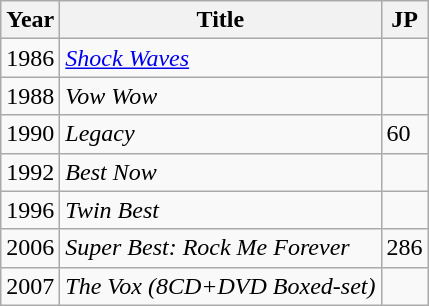<table class="wikitable">
<tr>
<th>Year</th>
<th>Title</th>
<th>JP</th>
</tr>
<tr>
<td>1986</td>
<td><em><a href='#'>Shock Waves</a></em></td>
<td></td>
</tr>
<tr>
<td>1988</td>
<td><em>Vow Wow</em></td>
<td></td>
</tr>
<tr>
<td>1990</td>
<td><em>Legacy</em></td>
<td>60</td>
</tr>
<tr>
<td>1992</td>
<td><em>Best Now</em></td>
<td></td>
</tr>
<tr>
<td>1996</td>
<td><em>Twin Best</em></td>
<td></td>
</tr>
<tr>
<td>2006</td>
<td><em>Super Best: Rock Me Forever</em></td>
<td>286</td>
</tr>
<tr>
<td>2007</td>
<td><em>The Vox (8CD+DVD Boxed-set)</em></td>
<td></td>
</tr>
</table>
